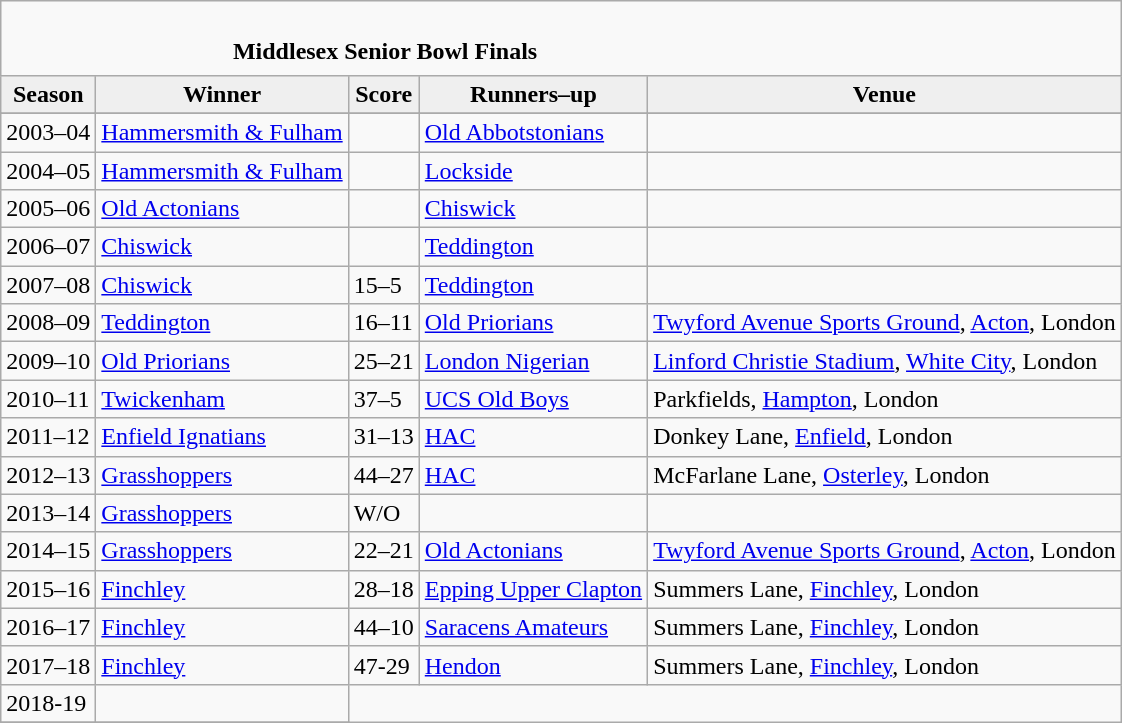<table class="wikitable" style="text-align: left;">
<tr>
<td colspan="5" cellpadding="0" cellspacing="0"><br><table border="0" style="width:100%;" cellpadding="0" cellspacing="0">
<tr>
<td style="width:20%; border:0;"></td>
<td style="border:0;"><strong>Middlesex Senior Bowl Finals</strong></td>
<td style="width:20%; border:0;"></td>
</tr>
</table>
</td>
</tr>
<tr>
<th style="background:#efefef;">Season</th>
<th style="background:#efefef">Winner</th>
<th style="background:#efefef">Score</th>
<th style="background:#efefef;">Runners–up</th>
<th style="background:#efefef;">Venue</th>
</tr>
<tr align=left>
</tr>
<tr>
<td>2003–04</td>
<td><a href='#'>Hammersmith & Fulham</a></td>
<td></td>
<td><a href='#'>Old Abbotstonians</a></td>
<td></td>
</tr>
<tr>
<td>2004–05</td>
<td><a href='#'>Hammersmith & Fulham</a></td>
<td></td>
<td><a href='#'>Lockside</a></td>
<td></td>
</tr>
<tr>
<td>2005–06</td>
<td><a href='#'>Old Actonians</a></td>
<td></td>
<td><a href='#'>Chiswick</a></td>
<td></td>
</tr>
<tr>
<td>2006–07</td>
<td><a href='#'>Chiswick</a></td>
<td></td>
<td><a href='#'>Teddington</a></td>
<td></td>
</tr>
<tr>
<td>2007–08</td>
<td><a href='#'>Chiswick</a></td>
<td>15–5</td>
<td><a href='#'>Teddington</a></td>
<td></td>
</tr>
<tr>
<td>2008–09</td>
<td><a href='#'>Teddington</a></td>
<td>16–11</td>
<td><a href='#'>Old Priorians</a></td>
<td><a href='#'>Twyford Avenue Sports Ground</a>, <a href='#'>Acton</a>, London</td>
</tr>
<tr>
<td>2009–10</td>
<td><a href='#'>Old Priorians</a></td>
<td>25–21</td>
<td><a href='#'>London Nigerian</a></td>
<td><a href='#'>Linford Christie Stadium</a>, <a href='#'>White City</a>, London</td>
</tr>
<tr>
<td>2010–11</td>
<td><a href='#'>Twickenham</a></td>
<td>37–5</td>
<td><a href='#'>UCS Old Boys</a></td>
<td>Parkfields, <a href='#'>Hampton</a>, London</td>
</tr>
<tr>
<td>2011–12</td>
<td><a href='#'>Enfield Ignatians</a></td>
<td>31–13</td>
<td><a href='#'>HAC</a></td>
<td>Donkey Lane, <a href='#'>Enfield</a>, London</td>
</tr>
<tr>
<td>2012–13</td>
<td><a href='#'>Grasshoppers</a></td>
<td>44–27</td>
<td><a href='#'>HAC</a></td>
<td>McFarlane Lane, <a href='#'>Osterley</a>, London</td>
</tr>
<tr>
<td>2013–14</td>
<td><a href='#'>Grasshoppers</a></td>
<td>W/O</td>
<td></td>
<td></td>
</tr>
<tr>
<td>2014–15</td>
<td><a href='#'>Grasshoppers</a></td>
<td>22–21</td>
<td><a href='#'>Old Actonians</a></td>
<td><a href='#'>Twyford Avenue Sports Ground</a>, <a href='#'>Acton</a>, London</td>
</tr>
<tr>
<td>2015–16</td>
<td><a href='#'>Finchley</a></td>
<td>28–18</td>
<td><a href='#'>Epping Upper Clapton</a></td>
<td>Summers Lane, <a href='#'>Finchley</a>, London</td>
</tr>
<tr>
<td>2016–17</td>
<td><a href='#'>Finchley</a></td>
<td>44–10</td>
<td><a href='#'>Saracens Amateurs</a></td>
<td>Summers Lane, <a href='#'>Finchley</a>, London</td>
</tr>
<tr>
<td>2017–18</td>
<td><a href='#'>Finchley</a></td>
<td>47-29</td>
<td><a href='#'>Hendon</a></td>
<td>Summers Lane, <a href='#'>Finchley</a>, London</td>
</tr>
<tr>
<td>2018-19</td>
<td></td>
</tr>
<tr>
</tr>
</table>
